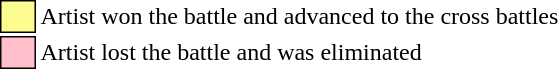<table class="toccolours" style="font-size:100%">
<tr>
<td style="background:#fdfc8f; border: 1px solid black">     </td>
<td>Artist won the battle and advanced to the cross battles</td>
</tr>
<tr>
<td style="background: pink; border: 1px solid black">     </td>
<td>Artist lost the battle and was eliminated</td>
</tr>
</table>
